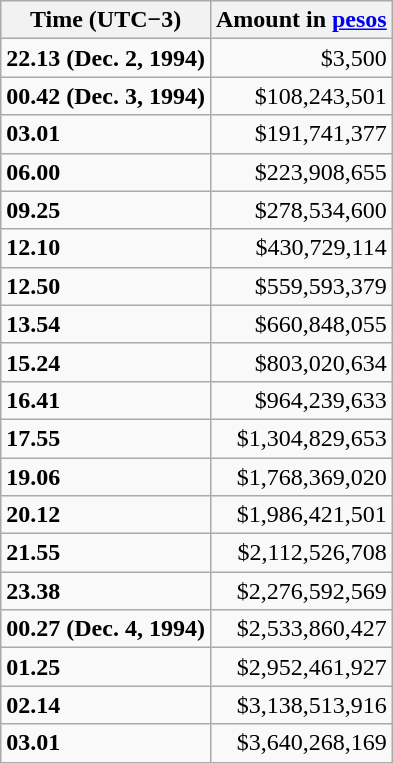<table class="wikitable">
<tr>
<th>Time (UTC−3)</th>
<th>Amount in <a href='#'>pesos</a></th>
</tr>
<tr align=right>
<td align=left><strong>22.13 (Dec. 2, 1994)</strong></td>
<td>$3,500</td>
</tr>
<tr align=right>
<td align=left><strong>00.42 (Dec. 3, 1994)</strong></td>
<td>$108,243,501</td>
</tr>
<tr align=right>
<td align=left><strong>03.01</strong></td>
<td>$191,741,377</td>
</tr>
<tr align=right>
<td align=left><strong>06.00</strong></td>
<td>$223,908,655</td>
</tr>
<tr align=right>
<td align=left><strong>09.25</strong></td>
<td>$278,534,600</td>
</tr>
<tr align=right>
<td align=left><strong>12.10</strong></td>
<td>$430,729,114</td>
</tr>
<tr align=right>
<td align=left><strong>12.50</strong></td>
<td>$559,593,379</td>
</tr>
<tr align=right>
<td align=left><strong>13.54</strong></td>
<td>$660,848,055</td>
</tr>
<tr align=right>
<td align=left><strong>15.24</strong></td>
<td>$803,020,634</td>
</tr>
<tr align=right>
<td align=left><strong>16.41</strong></td>
<td>$964,239,633</td>
</tr>
<tr align=right>
<td align=left><strong>17.55</strong></td>
<td>$1,304,829,653</td>
</tr>
<tr align=right>
<td align=left><strong>19.06</strong></td>
<td>$1,768,369,020</td>
</tr>
<tr align=right>
<td align=left><strong>20.12</strong></td>
<td>$1,986,421,501</td>
</tr>
<tr align=right>
<td align=left><strong>21.55</strong></td>
<td>$2,112,526,708</td>
</tr>
<tr align=right>
<td align=left><strong>23.38</strong></td>
<td>$2,276,592,569</td>
</tr>
<tr align=right>
<td align=left><strong>00.27 (Dec. 4, 1994)</strong></td>
<td>$2,533,860,427</td>
</tr>
<tr align=right>
<td align=left><strong>01.25</strong></td>
<td>$2,952,461,927</td>
</tr>
<tr align=right>
<td align=left><strong>02.14</strong></td>
<td>$3,138,513,916</td>
</tr>
<tr align=right>
<td align=left><strong>03.01</strong></td>
<td>$3,640,268,169</td>
</tr>
</table>
